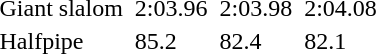<table>
<tr>
<td>Giant slalom <br></td>
<td></td>
<td>2:03.96</td>
<td></td>
<td>2:03.98</td>
<td></td>
<td>2:04.08</td>
</tr>
<tr>
<td>Halfpipe <br></td>
<td></td>
<td>85.2</td>
<td></td>
<td>82.4</td>
<td></td>
<td>82.1</td>
</tr>
</table>
